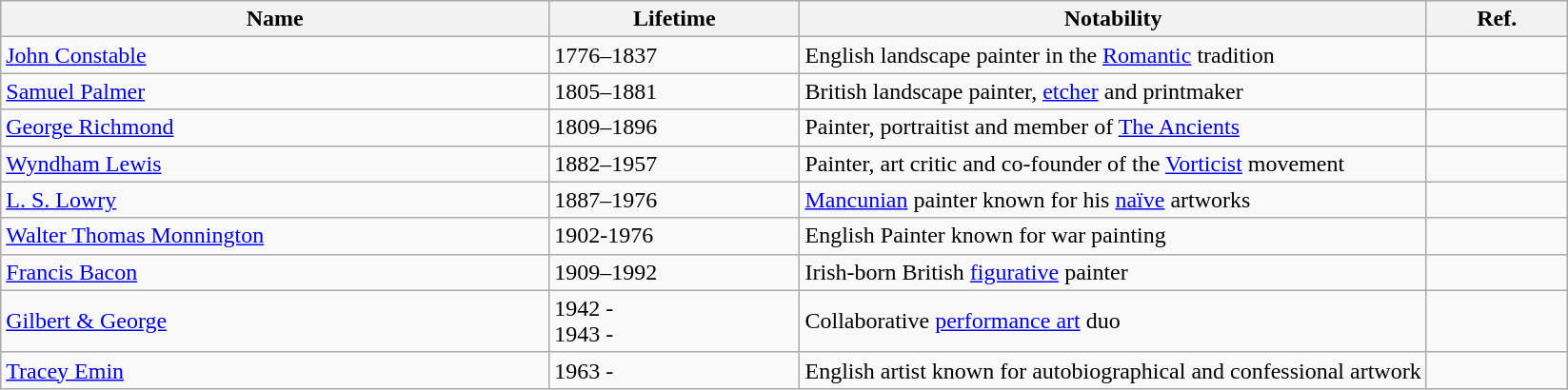<table class="wikitable sortable">
<tr>
<th width="35%">Name</th>
<th width="16%">Lifetime</th>
<th width="40%">Notability</th>
<th class="unsortable" width="17%">Ref.</th>
</tr>
<tr>
<td><a href='#'>John Constable</a></td>
<td>1776–1837</td>
<td>English landscape painter in the <a href='#'>Romantic</a> tradition</td>
<td></td>
</tr>
<tr>
<td><a href='#'>Samuel Palmer</a></td>
<td>1805–1881</td>
<td>British landscape painter, <a href='#'>etcher</a> and printmaker</td>
<td></td>
</tr>
<tr>
<td><a href='#'>George Richmond</a></td>
<td>1809–1896</td>
<td>Painter, portraitist and member of <a href='#'>The Ancients</a></td>
<td></td>
</tr>
<tr>
<td><a href='#'>Wyndham Lewis</a></td>
<td>1882–1957</td>
<td>Painter, art critic and co-founder of the <a href='#'>Vorticist</a> movement</td>
<td></td>
</tr>
<tr>
<td><a href='#'>L. S. Lowry</a></td>
<td>1887–1976</td>
<td><a href='#'>Mancunian</a> painter known for his <a href='#'>naïve</a> artworks</td>
<td></td>
</tr>
<tr>
<td><a href='#'>Walter Thomas Monnington</a></td>
<td>1902-1976</td>
<td>English Painter known for war painting</td>
<td></td>
</tr>
<tr>
<td><a href='#'>Francis Bacon</a></td>
<td>1909–1992</td>
<td>Irish-born British <a href='#'>figurative</a> painter</td>
<td></td>
</tr>
<tr>
<td><a href='#'>Gilbert & George</a></td>
<td>1942 -<br>1943 -</td>
<td>Collaborative <a href='#'>performance art</a> duo</td>
<td></td>
</tr>
<tr>
<td><a href='#'>Tracey Emin</a></td>
<td>1963 -</td>
<td>English artist known for autobiographical and confessional artwork</td>
<td></td>
</tr>
</table>
